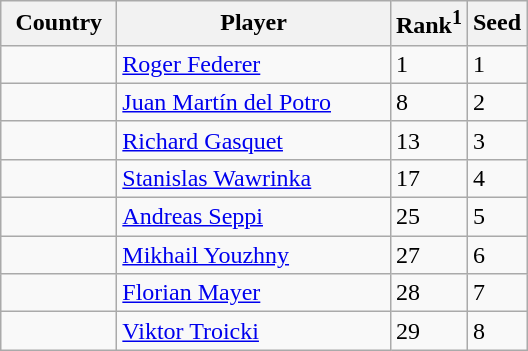<table class="sortable wikitable">
<tr>
<th width="70">Country</th>
<th width="175">Player</th>
<th>Rank<sup>1</sup></th>
<th>Seed</th>
</tr>
<tr>
<td></td>
<td><a href='#'>Roger Federer</a></td>
<td>1</td>
<td>1</td>
</tr>
<tr>
<td></td>
<td><a href='#'>Juan Martín del Potro</a></td>
<td>8</td>
<td>2</td>
</tr>
<tr>
<td></td>
<td><a href='#'>Richard Gasquet</a></td>
<td>13</td>
<td>3</td>
</tr>
<tr>
<td></td>
<td><a href='#'>Stanislas Wawrinka</a></td>
<td>17</td>
<td>4</td>
</tr>
<tr>
<td></td>
<td><a href='#'>Andreas Seppi</a></td>
<td>25</td>
<td>5</td>
</tr>
<tr>
<td></td>
<td><a href='#'>Mikhail Youzhny</a></td>
<td>27</td>
<td>6</td>
</tr>
<tr>
<td></td>
<td><a href='#'>Florian Mayer</a></td>
<td>28</td>
<td>7</td>
</tr>
<tr>
<td></td>
<td><a href='#'>Viktor Troicki</a></td>
<td>29</td>
<td>8</td>
</tr>
</table>
